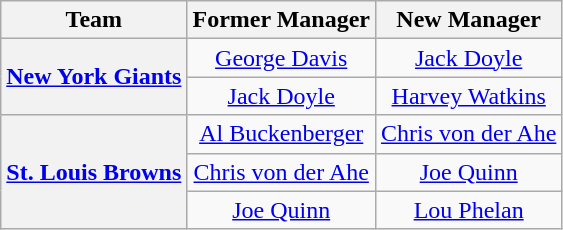<table class="wikitable plainrowheaders" style="text-align:center;">
<tr>
<th scope="col">Team</th>
<th scope="col">Former Manager</th>
<th scope="col">New Manager</th>
</tr>
<tr>
<th rowspan="2" scope="row" style="text-align:center;"><a href='#'>New York Giants</a></th>
<td><a href='#'>George Davis</a></td>
<td><a href='#'>Jack Doyle</a></td>
</tr>
<tr>
<td><a href='#'>Jack Doyle</a></td>
<td><a href='#'>Harvey Watkins</a></td>
</tr>
<tr>
<th rowspan="3" scope="row" style="text-align:center;"><a href='#'>St. Louis Browns</a></th>
<td><a href='#'>Al Buckenberger</a></td>
<td><a href='#'>Chris von der Ahe</a></td>
</tr>
<tr>
<td><a href='#'>Chris von der Ahe</a></td>
<td><a href='#'>Joe Quinn</a></td>
</tr>
<tr>
<td><a href='#'>Joe Quinn</a></td>
<td><a href='#'>Lou Phelan</a></td>
</tr>
</table>
